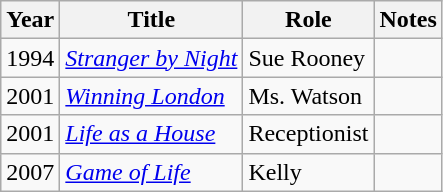<table class="wikitable sortable">
<tr>
<th>Year</th>
<th>Title</th>
<th>Role</th>
<th>Notes</th>
</tr>
<tr>
<td>1994</td>
<td><em><a href='#'>Stranger by Night</a></em></td>
<td>Sue Rooney</td>
<td></td>
</tr>
<tr>
<td>2001</td>
<td><em><a href='#'>Winning London</a></em></td>
<td>Ms. Watson</td>
<td></td>
</tr>
<tr>
<td>2001</td>
<td><em><a href='#'>Life as a House</a></em></td>
<td>Receptionist</td>
<td></td>
</tr>
<tr>
<td>2007</td>
<td><a href='#'><em>Game of Life</em></a></td>
<td>Kelly</td>
<td></td>
</tr>
</table>
